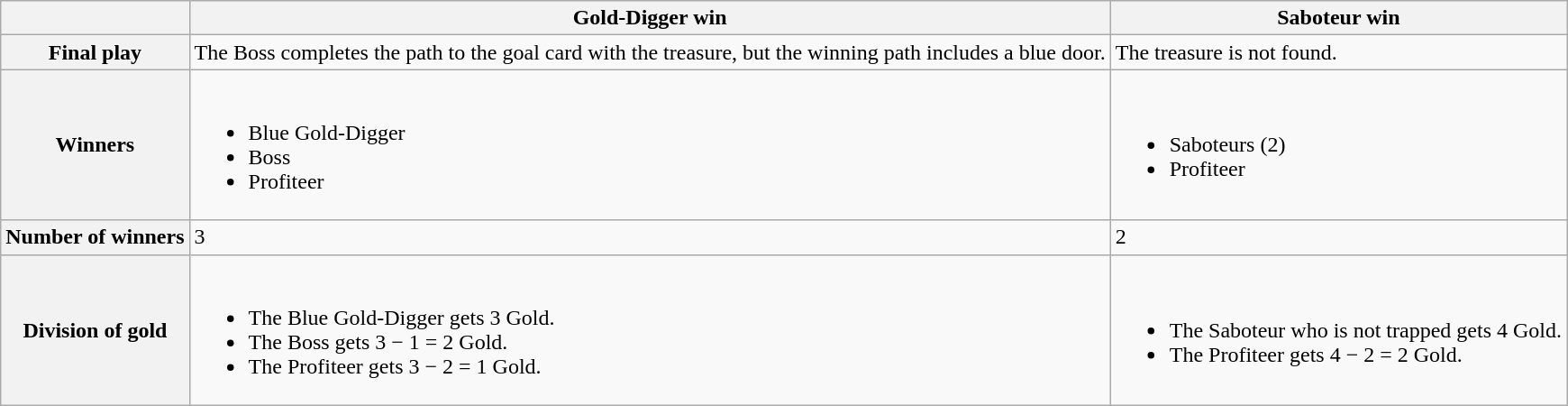<table class="wikitable" style="font-size:100%;text-align:left;">
<tr>
<th></th>
<th>Gold-Digger win</th>
<th>Saboteur win</th>
</tr>
<tr>
<th>Final play</th>
<td>The Boss completes the path to the goal card with the treasure, but the winning path includes a blue door.</td>
<td>The treasure is not found.</td>
</tr>
<tr>
<th>Winners</th>
<td><br><ul><li>Blue Gold-Digger</li><li>Boss</li><li>Profiteer</li></ul></td>
<td><br><ul><li>Saboteurs (2)</li><li>Profiteer</li></ul></td>
</tr>
<tr>
<th>Number of winners</th>
<td>3</td>
<td>2</td>
</tr>
<tr>
<th>Division of gold</th>
<td><br><ul><li>The Blue Gold-Digger gets 3 Gold.</li><li>The Boss gets 3 − 1 = 2 Gold.</li><li>The Profiteer gets 3 − 2 = 1 Gold.</li></ul></td>
<td><br><ul><li>The Saboteur who is not trapped gets 4 Gold.</li><li>The Profiteer gets 4 − 2 = 2 Gold.</li></ul></td>
</tr>
</table>
